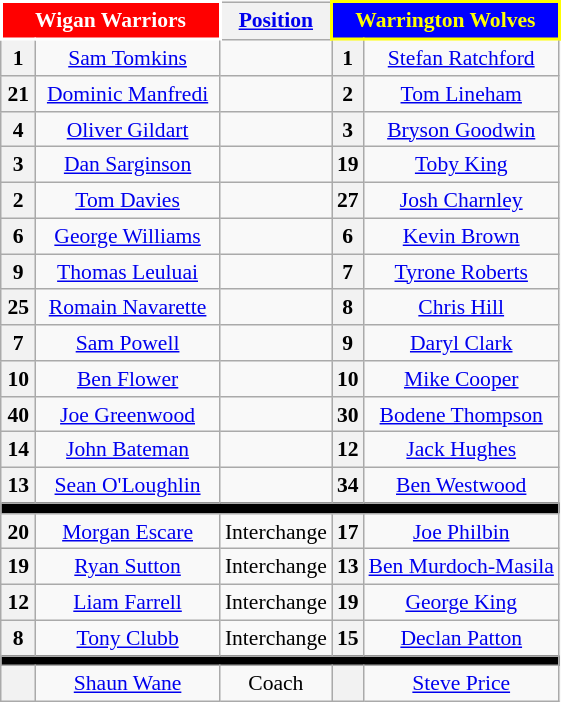<table class="wikitable" style="float:right; font-size:90%;">
<tr>
<th colspan="2"  style="width:138px; background:red; color:white; border:2px solid white;"><strong>Wigan Warriors</strong></th>
<th><a href='#'>Position</a></th>
<th colspan="2"  style="width:138px; background:blue; color:yellow; border:2px solid yellow;"><strong>Warrington Wolves</strong></th>
</tr>
<tr>
<th>1</th>
<td style="text-align:center;"> <a href='#'>Sam Tomkins</a></td>
<td style="text-align:center;"></td>
<th>1</th>
<td style="text-align:center;"> <a href='#'>Stefan Ratchford</a></td>
</tr>
<tr>
<th>21</th>
<td style="text-align:center;"> <a href='#'>Dominic Manfredi</a></td>
<td style="text-align:center;"></td>
<th>2</th>
<td style="text-align:center;"> <a href='#'>Tom Lineham</a></td>
</tr>
<tr>
<th>4</th>
<td style="text-align:center;"> <a href='#'>Oliver Gildart</a></td>
<td style="text-align:center;"></td>
<th>3</th>
<td style="text-align:center;"> <a href='#'>Bryson Goodwin</a></td>
</tr>
<tr>
<th>3</th>
<td style="text-align:center;"> <a href='#'>Dan Sarginson</a></td>
<td style="text-align:center;"></td>
<th>19</th>
<td style="text-align:center;"> <a href='#'>Toby King</a></td>
</tr>
<tr>
<th>2</th>
<td style="text-align:center;"> <a href='#'>Tom Davies</a></td>
<td style="text-align:center;"></td>
<th>27</th>
<td style="text-align:center;"> <a href='#'>Josh Charnley</a></td>
</tr>
<tr>
<th>6</th>
<td style="text-align:center;"> <a href='#'>George Williams</a></td>
<td style="text-align:center;"></td>
<th>6</th>
<td style="text-align:center;"> <a href='#'>Kevin Brown</a></td>
</tr>
<tr>
<th>9</th>
<td style="text-align:center;"> <a href='#'>Thomas Leuluai</a></td>
<td style="text-align:center;"></td>
<th>7</th>
<td style="text-align:center;"> <a href='#'>Tyrone Roberts</a></td>
</tr>
<tr>
<th>25</th>
<td style="text-align:center;"> <a href='#'>Romain Navarette</a></td>
<td style="text-align:center;"></td>
<th>8</th>
<td style="text-align:center;"> <a href='#'>Chris Hill</a></td>
</tr>
<tr>
<th>7</th>
<td style="text-align:center;"> <a href='#'>Sam Powell</a></td>
<td style="text-align:center;"></td>
<th>9</th>
<td style="text-align:center;"> <a href='#'>Daryl Clark</a></td>
</tr>
<tr>
<th>10</th>
<td style="text-align:center;"> <a href='#'>Ben Flower</a></td>
<td style="text-align:center;"></td>
<th>10</th>
<td style="text-align:center;"> <a href='#'>Mike Cooper</a></td>
</tr>
<tr>
<th>40</th>
<td style="text-align:center;"> <a href='#'>Joe Greenwood</a></td>
<td style="text-align:center;"></td>
<th>30</th>
<td style="text-align:center;"> <a href='#'>Bodene Thompson</a></td>
</tr>
<tr>
<th>14</th>
<td style="text-align:center;"> <a href='#'>John Bateman</a></td>
<td style="text-align:center;"></td>
<th>12</th>
<td style="text-align:center;"> <a href='#'>Jack Hughes</a></td>
</tr>
<tr>
<th>13</th>
<td style="text-align:center;"> <a href='#'>Sean O'Loughlin</a></td>
<td style="text-align:center;"></td>
<th>34</th>
<td style="text-align:center;"> <a href='#'>Ben Westwood</a></td>
</tr>
<tr>
<td style=background:black; colspan=5></td>
</tr>
<tr>
<th>20</th>
<td style="text-align:center;"> <a href='#'>Morgan Escare</a></td>
<td style="text-align:center;">Interchange</td>
<th>17</th>
<td style="text-align:center;"> <a href='#'>Joe Philbin</a></td>
</tr>
<tr>
<th>19</th>
<td style="text-align:center;"> <a href='#'>Ryan Sutton</a></td>
<td style="text-align:center;">Interchange</td>
<th>13</th>
<td style="text-align:center;"> <a href='#'>Ben Murdoch-Masila</a></td>
</tr>
<tr>
<th>12</th>
<td style="text-align:center;"> <a href='#'>Liam Farrell</a></td>
<td style="text-align:center;">Interchange</td>
<th>19</th>
<td style="text-align:center;"> <a href='#'>George King</a></td>
</tr>
<tr>
<th>8</th>
<td style="text-align:center;"> <a href='#'>Tony Clubb</a></td>
<td style="text-align:center;">Interchange</td>
<th>15</th>
<td style="text-align:center;"> <a href='#'>Declan Patton</a></td>
</tr>
<tr>
<td style=background:black; colspan=5></td>
</tr>
<tr>
<th></th>
<td style="text-align:center;"> <a href='#'>Shaun Wane</a></td>
<td style="text-align:center;">Coach</td>
<th></th>
<td style="text-align:center;"> <a href='#'>Steve Price</a></td>
</tr>
</table>
